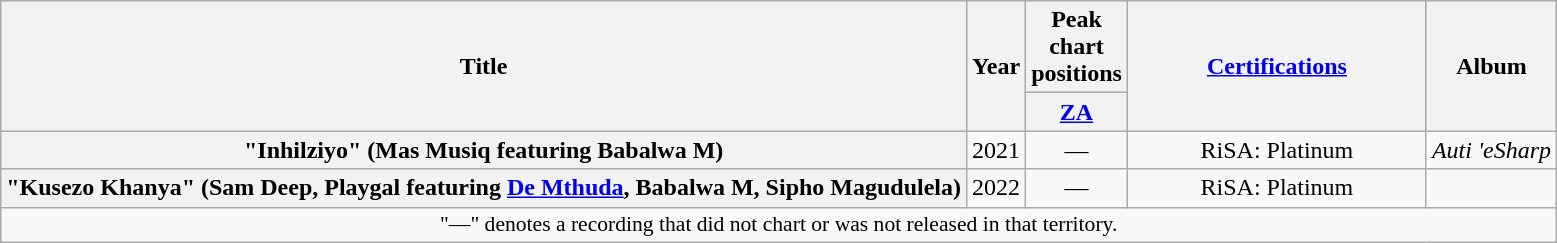<table class="wikitable plainrowheaders" style="text-align:center;" border="1">
<tr>
<th scope="col" rowspan="2">Title</th>
<th scope="col" rowspan="2">Year</th>
<th scope="col" colspan="1">Peak chart positions</th>
<th scope="col" rowspan="2" style="width:12em;"><a href='#'>Certifications</a></th>
<th scope="col" rowspan="2">Album</th>
</tr>
<tr>
<th scope="col" style="width:3em;font-size:100%;"><a href='#'>ZA</a><br></th>
</tr>
<tr>
<th scope="row">"Inhilziyo" (Mas Musiq featuring Babalwa M)</th>
<td>2021</td>
<td>—</td>
<td>RiSA: Platinum</td>
<td><em>Auti 'eSharp</em></td>
</tr>
<tr>
<th scope="row">"Kusezo Khanya" (Sam Deep, Playgal featuring <a href='#'>De Mthuda</a>, Babalwa M, Sipho Magudulela)</th>
<td>2022</td>
<td>—</td>
<td>RiSA: Platinum</td>
<td></td>
</tr>
<tr>
<td colspan="8" style="font-size:90%">"—" denotes a recording that did not chart or was not released in that territory.</td>
</tr>
</table>
